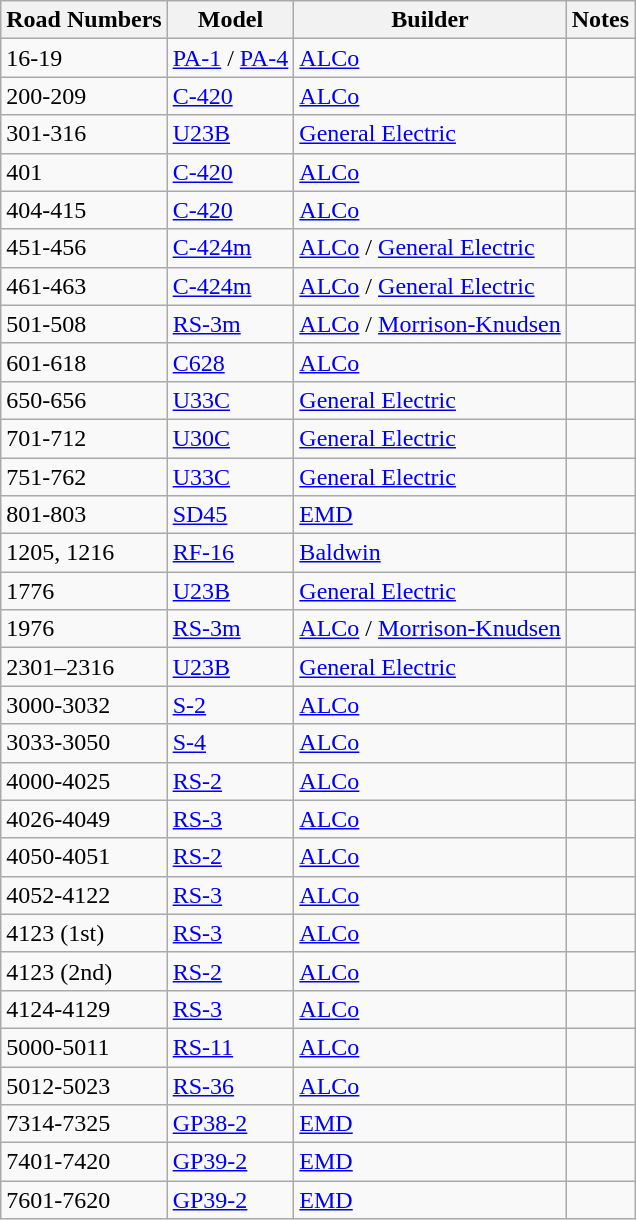<table class="wikitable">
<tr>
<th>Road Numbers</th>
<th>Model</th>
<th>Builder</th>
<th>Notes</th>
</tr>
<tr>
<td>16-19</td>
<td><a href='#'>PA-1</a> / <a href='#'>PA-4</a></td>
<td><a href='#'>ALCo</a></td>
<td></td>
</tr>
<tr>
<td>200-209</td>
<td><a href='#'>C-420</a></td>
<td><a href='#'>ALCo</a></td>
<td></td>
</tr>
<tr>
<td>301-316</td>
<td><a href='#'>U23B</a></td>
<td><a href='#'>General Electric</a></td>
<td></td>
</tr>
<tr>
<td>401</td>
<td><a href='#'>C-420</a></td>
<td><a href='#'>ALCo</a></td>
<td></td>
</tr>
<tr>
<td>404-415</td>
<td><a href='#'>C-420</a></td>
<td><a href='#'>ALCo</a></td>
<td></td>
</tr>
<tr>
<td>451-456</td>
<td><a href='#'>C-424m</a></td>
<td><a href='#'>ALCo</a> / <a href='#'>General Electric</a></td>
<td></td>
</tr>
<tr>
<td>461-463</td>
<td><a href='#'>C-424m</a></td>
<td><a href='#'>ALCo</a> / <a href='#'>General Electric</a></td>
<td></td>
</tr>
<tr>
<td>501-508</td>
<td><a href='#'>RS-3m</a></td>
<td><a href='#'>ALCo</a> / <a href='#'>Morrison-Knudsen</a></td>
<td></td>
</tr>
<tr>
<td>601-618</td>
<td><a href='#'>C628</a></td>
<td><a href='#'>ALCo</a></td>
<td></td>
</tr>
<tr>
<td>650-656</td>
<td><a href='#'>U33C</a></td>
<td><a href='#'>General Electric</a></td>
<td></td>
</tr>
<tr>
<td>701-712</td>
<td><a href='#'>U30C</a></td>
<td><a href='#'>General Electric</a></td>
<td></td>
</tr>
<tr>
<td>751-762</td>
<td><a href='#'>U33C</a></td>
<td><a href='#'>General Electric</a></td>
<td></td>
</tr>
<tr>
<td>801-803</td>
<td><a href='#'>SD45</a></td>
<td><a href='#'>EMD</a></td>
<td></td>
</tr>
<tr>
<td>1205, 1216</td>
<td><a href='#'>RF-16</a></td>
<td><a href='#'>Baldwin</a></td>
<td></td>
</tr>
<tr>
<td>1776</td>
<td><a href='#'>U23B</a></td>
<td><a href='#'>General Electric</a></td>
<td></td>
</tr>
<tr>
<td>1976</td>
<td><a href='#'>RS-3m</a></td>
<td><a href='#'>ALCo</a> / <a href='#'>Morrison-Knudsen</a></td>
<td></td>
</tr>
<tr>
<td>2301–2316</td>
<td><a href='#'>U23B</a></td>
<td><a href='#'>General Electric</a></td>
<td></td>
</tr>
<tr>
<td>3000-3032</td>
<td><a href='#'>S-2</a></td>
<td><a href='#'>ALCo</a></td>
<td></td>
</tr>
<tr>
<td>3033-3050</td>
<td><a href='#'>S-4</a></td>
<td><a href='#'>ALCo</a></td>
<td></td>
</tr>
<tr>
<td>4000-4025</td>
<td><a href='#'>RS-2</a></td>
<td><a href='#'>ALCo</a></td>
<td></td>
</tr>
<tr>
<td>4026-4049</td>
<td><a href='#'>RS-3</a></td>
<td><a href='#'>ALCo</a></td>
<td></td>
</tr>
<tr>
<td>4050-4051</td>
<td><a href='#'>RS-2</a></td>
<td><a href='#'>ALCo</a></td>
<td></td>
</tr>
<tr>
<td>4052-4122</td>
<td><a href='#'>RS-3</a></td>
<td><a href='#'>ALCo</a></td>
<td></td>
</tr>
<tr>
<td>4123 (1st)</td>
<td><a href='#'>RS-3</a></td>
<td><a href='#'>ALCo</a></td>
<td></td>
</tr>
<tr>
<td>4123 (2nd)</td>
<td><a href='#'>RS-2</a></td>
<td><a href='#'>ALCo</a></td>
<td></td>
</tr>
<tr>
<td>4124-4129</td>
<td><a href='#'>RS-3</a></td>
<td><a href='#'>ALCo</a></td>
<td></td>
</tr>
<tr>
<td>5000-5011</td>
<td><a href='#'>RS-11</a></td>
<td><a href='#'>ALCo</a></td>
<td></td>
</tr>
<tr>
<td>5012-5023</td>
<td><a href='#'>RS-36</a></td>
<td><a href='#'>ALCo</a></td>
<td></td>
</tr>
<tr>
<td>7314-7325</td>
<td><a href='#'>GP38-2</a></td>
<td><a href='#'>EMD</a></td>
<td></td>
</tr>
<tr>
<td>7401-7420</td>
<td><a href='#'>GP39-2</a></td>
<td><a href='#'>EMD</a></td>
<td></td>
</tr>
<tr>
<td>7601-7620</td>
<td><a href='#'>GP39-2</a></td>
<td><a href='#'>EMD</a></td>
<td></td>
</tr>
</table>
